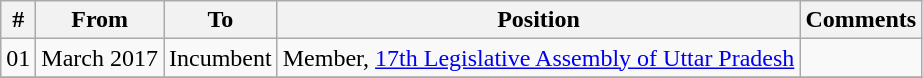<table class="wikitable sortable">
<tr>
<th>#</th>
<th>From</th>
<th>To</th>
<th>Position</th>
<th>Comments</th>
</tr>
<tr>
<td>01</td>
<td>March 2017</td>
<td>Incumbent</td>
<td>Member, <a href='#'>17th Legislative Assembly of Uttar Pradesh</a></td>
<td></td>
</tr>
<tr>
</tr>
</table>
